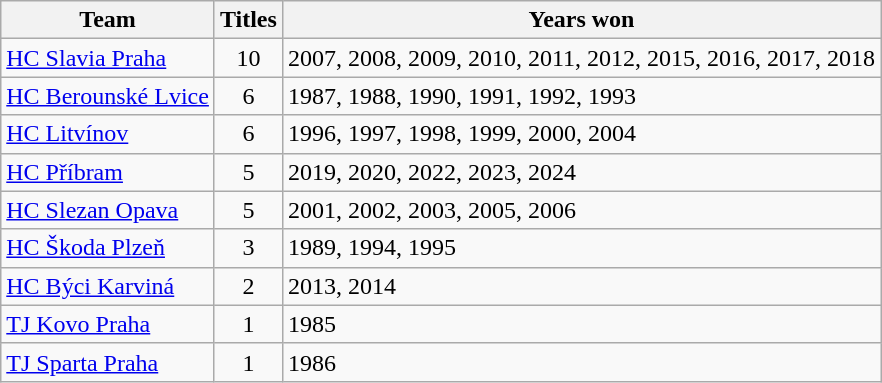<table class="wikitable sortable" style="text-size: 80%">
<tr>
<th>Team</th>
<th>Titles</th>
<th>Years won</th>
</tr>
<tr>
<td><a href='#'>HC Slavia Praha</a></td>
<td align=center>10</td>
<td>2007, 2008, 2009, 2010, 2011, 2012, 2015, 2016, 2017, 2018</td>
</tr>
<tr>
<td><a href='#'>HC Berounské Lvice</a></td>
<td align=center>6</td>
<td>1987, 1988, 1990, 1991, 1992, 1993</td>
</tr>
<tr>
<td><a href='#'>HC Litvínov</a></td>
<td align=center>6</td>
<td>1996, 1997, 1998, 1999, 2000, 2004</td>
</tr>
<tr>
<td><a href='#'>HC Příbram</a></td>
<td align=center>5</td>
<td>2019, 2020, 2022, 2023, 2024</td>
</tr>
<tr>
<td><a href='#'>HC Slezan Opava</a></td>
<td align=center>5</td>
<td>2001, 2002, 2003, 2005, 2006</td>
</tr>
<tr>
<td><a href='#'>HC Škoda Plzeň</a></td>
<td align=center>3</td>
<td>1989, 1994, 1995</td>
</tr>
<tr>
<td><a href='#'>HC Býci Karviná</a></td>
<td align=center>2</td>
<td>2013, 2014</td>
</tr>
<tr>
<td><a href='#'>TJ Kovo Praha</a></td>
<td align=center>1</td>
<td>1985</td>
</tr>
<tr>
<td><a href='#'>TJ Sparta Praha</a></td>
<td align=center>1</td>
<td>1986</td>
</tr>
</table>
